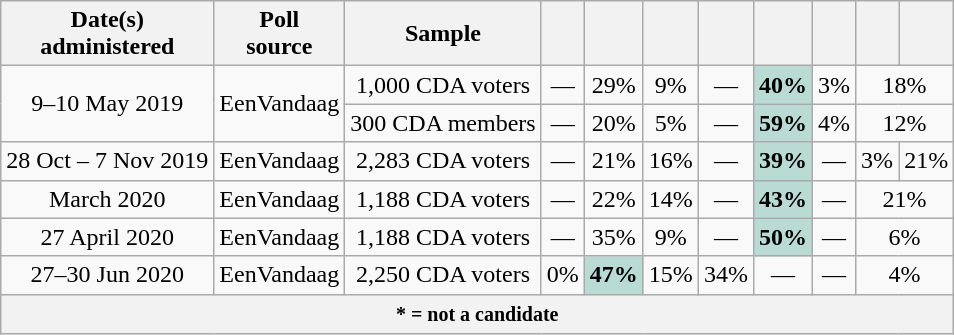<table class="wikitable" style="text-align:center;line-height:18px">
<tr>
<th>Date(s) <br>administered</th>
<th>Poll<br>source</th>
<th>Sample</th>
<th></th>
<th></th>
<th></th>
<th></th>
<th></th>
<th></th>
<th></th>
<th></th>
</tr>
<tr>
<td rowspan="2">9–10 May 2019</td>
<td rowspan="2">EenVandaag</td>
<td>1,000 CDA voters</td>
<td>—</td>
<td>29%</td>
<td>9%</td>
<td>—</td>
<td style="background:#BADBD3;"><strong>40%</strong></td>
<td>3%</td>
<td colspan="2">18%</td>
</tr>
<tr>
<td>300 CDA members</td>
<td>—</td>
<td>20%</td>
<td>5%</td>
<td>—</td>
<td style="background:#BADBD3;"><strong>59%</strong></td>
<td>4%</td>
<td colspan="2">12%</td>
</tr>
<tr>
<td>28 Oct – 7 Nov 2019</td>
<td>EenVandaag</td>
<td>2,283 CDA voters</td>
<td>—</td>
<td>21%</td>
<td>16%</td>
<td>—</td>
<td style="background:#BADBD3;"><strong>39%</strong></td>
<td>—</td>
<td>3%</td>
<td>21%</td>
</tr>
<tr>
<td>March 2020</td>
<td>EenVandaag</td>
<td>1,188 CDA voters</td>
<td>—</td>
<td>22%</td>
<td>14%</td>
<td>—</td>
<td style="background:#BADBD3;"><strong>43%</strong></td>
<td>—</td>
<td colspan="2">21%</td>
</tr>
<tr>
<td>27 April 2020</td>
<td>EenVandaag</td>
<td>1,188 CDA voters</td>
<td>—</td>
<td>35%</td>
<td>9%</td>
<td>—</td>
<td style="background:#BADBD3;"><strong>50%</strong></td>
<td>—</td>
<td colspan="2">6%</td>
</tr>
<tr>
<td>27–30 Jun 2020</td>
<td>EenVandaag</td>
<td>2,250 CDA voters</td>
<td>0%</td>
<td style="background:#BADBD3;"><strong>47%</strong></td>
<td>15%</td>
<td>34%</td>
<td>—</td>
<td>—</td>
<td colspan=2>4%</td>
</tr>
<tr>
<th colspan="11"><small>* = not a candidate</small></th>
</tr>
</table>
